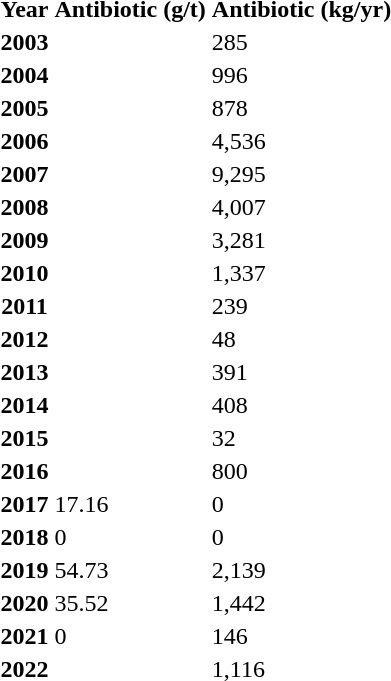<table>
<tr>
<th>Year</th>
<th>Antibiotic (g/t)</th>
<th>Antibiotic (kg/yr)</th>
</tr>
<tr>
<th>2003</th>
<td></td>
<td>285</td>
</tr>
<tr>
<th>2004</th>
<td></td>
<td>996</td>
</tr>
<tr>
<th>2005</th>
<td></td>
<td>878</td>
</tr>
<tr>
<th>2006</th>
<td></td>
<td>4,536</td>
</tr>
<tr>
<th>2007</th>
<td></td>
<td>9,295</td>
</tr>
<tr>
<th>2008</th>
<td></td>
<td>4,007</td>
</tr>
<tr>
<th>2009</th>
<td></td>
<td>3,281</td>
</tr>
<tr>
<th>2010</th>
<td></td>
<td>1,337</td>
</tr>
<tr>
<th>2011</th>
<td></td>
<td>239</td>
</tr>
<tr>
<th>2012</th>
<td></td>
<td>48</td>
</tr>
<tr>
<th>2013</th>
<td></td>
<td>391</td>
</tr>
<tr>
<th>2014</th>
<td></td>
<td>408</td>
</tr>
<tr>
<th>2015</th>
<td></td>
<td>32</td>
</tr>
<tr>
<th>2016</th>
<td></td>
<td>800</td>
</tr>
<tr>
<th>2017</th>
<td>17.16</td>
<td>0</td>
</tr>
<tr>
<th>2018</th>
<td>0</td>
<td>0</td>
</tr>
<tr>
<th>2019</th>
<td>54.73</td>
<td>2,139</td>
</tr>
<tr>
<th>2020</th>
<td>35.52</td>
<td>1,442</td>
</tr>
<tr>
<th>2021</th>
<td>0</td>
<td>146</td>
</tr>
<tr>
<th>2022</th>
<td></td>
<td>1,116</td>
</tr>
</table>
